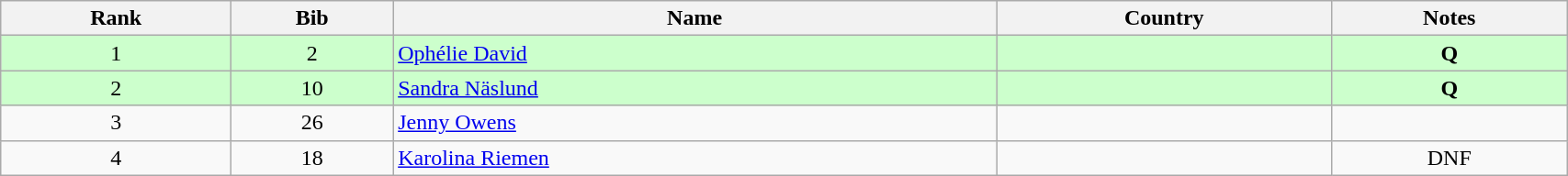<table class="wikitable" style="text-align:center;" width=90%>
<tr>
<th>Rank</th>
<th>Bib</th>
<th>Name</th>
<th>Country</th>
<th>Notes</th>
</tr>
<tr bgcolor="ccffcc">
<td>1</td>
<td>2</td>
<td align=left><a href='#'>Ophélie David</a></td>
<td align=left></td>
<td><strong>Q</strong></td>
</tr>
<tr bgcolor="ccffcc">
<td>2</td>
<td>10</td>
<td align=left><a href='#'>Sandra Näslund</a></td>
<td align=left></td>
<td><strong>Q</strong></td>
</tr>
<tr>
<td>3</td>
<td>26</td>
<td align=left><a href='#'>Jenny Owens</a></td>
<td align=left></td>
<td></td>
</tr>
<tr>
<td>4</td>
<td>18</td>
<td align=left><a href='#'>Karolina Riemen</a></td>
<td align=left></td>
<td>DNF</td>
</tr>
</table>
